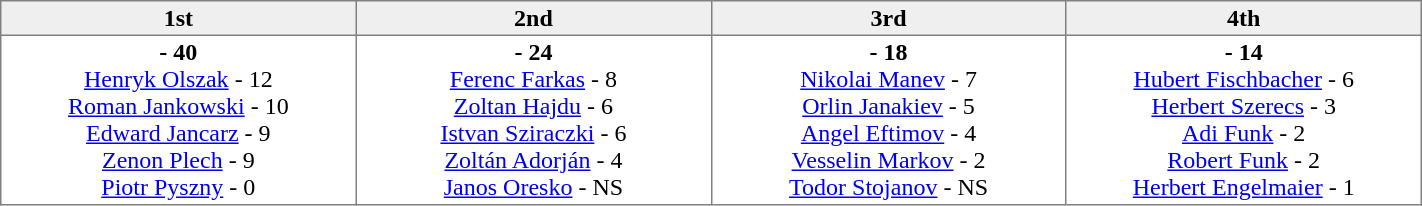<table border=1 cellpadding=2 cellspacing=0 width=75% style="border-collapse:collapse">
<tr align=center style="background:#efefef;">
<th width=20% >1st</th>
<th width=20% >2nd</th>
<th width=20% >3rd</th>
<th width=20%>4th</th>
</tr>
<tr align=center>
<td valign=top ><strong> - 40</strong><br><a href='#'>Henryk Olszak</a> - 12 <br><a href='#'>Roman Jankowski</a> - 10 <br><a href='#'>Edward Jancarz</a> - 9 <br><a href='#'>Zenon Plech</a> - 9 <br><a href='#'>Piotr Pyszny</a> - 0</td>
<td valign=top ><strong> - 24</strong><br><a href='#'>Ferenc Farkas</a> - 8 <br><a href='#'>Zoltan Hajdu</a> - 6 <br><a href='#'>Istvan Sziraczki</a> - 6 <br><a href='#'>Zoltán Adorján</a> - 4 <br><a href='#'>Janos Oresko</a> - NS</td>
<td valign=top ><strong> - 18</strong><br><a href='#'>Nikolai Manev</a> - 7 <br><a href='#'>Orlin Janakiev</a> - 5 <br><a href='#'>Angel Eftimov</a> - 4 <br><a href='#'>Vesselin Markov</a> - 2 <br><a href='#'>Todor Stojanov</a> - NS</td>
<td valign=top><strong> - 14</strong><br><a href='#'>Hubert Fischbacher</a> - 6 <br><a href='#'>Herbert Szerecs</a> - 3 <br><a href='#'>Adi Funk</a> - 2 <br><a href='#'>Robert Funk</a> - 2 <br><a href='#'>Herbert Engelmaier</a> - 1</td>
</tr>
</table>
